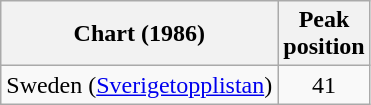<table class="wikitable">
<tr>
<th>Chart (1986)</th>
<th>Peak<br>position</th>
</tr>
<tr>
<td>Sweden (<a href='#'>Sverigetopplistan</a>)</td>
<td align="center">41</td>
</tr>
</table>
